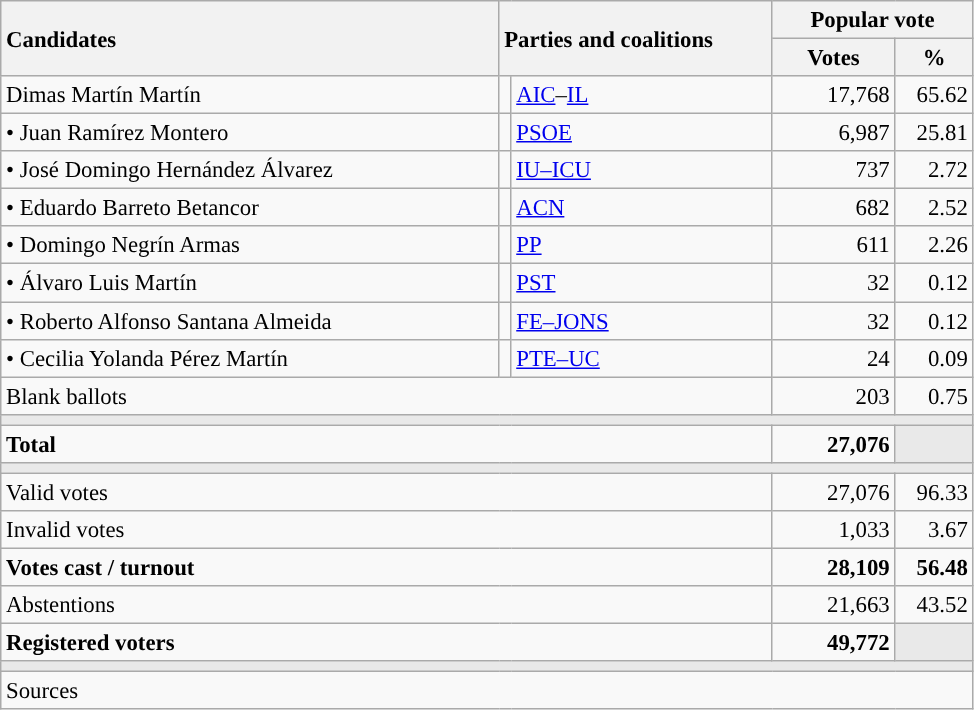<table class="wikitable" style="text-align:right; font-size:95%;">
<tr>
<th style="text-align:left;" rowspan="2" width="325">Candidates</th>
<th style="text-align:left;" rowspan="2" colspan="2" width="175">Parties and coalitions</th>
<th colspan="2">Popular vote</th>
</tr>
<tr>
<th width="75">Votes</th>
<th width="45">%</th>
</tr>
<tr>
<td align="left"> Dimas Martín Martín</td>
<td width="1" style="color:inherit;background:"></td>
<td align="left"><a href='#'>AIC</a>–<a href='#'>IL</a></td>
<td>17,768</td>
<td>65.62</td>
</tr>
<tr>
<td align="left">• Juan Ramírez Montero</td>
<td style="color:inherit;background:"></td>
<td align="left"><a href='#'>PSOE</a></td>
<td>6,987</td>
<td>25.81</td>
</tr>
<tr>
<td align="left">• José Domingo Hernández Álvarez</td>
<td style="color:inherit;background:"></td>
<td align="left"><a href='#'>IU–ICU</a></td>
<td>737</td>
<td>2.72</td>
</tr>
<tr>
<td align="left">• Eduardo Barreto Betancor</td>
<td style="color:inherit;background:"></td>
<td align="left"><a href='#'>ACN</a></td>
<td>682</td>
<td>2.52</td>
</tr>
<tr>
<td align="left">• Domingo Negrín Armas</td>
<td style="color:inherit;background:"></td>
<td align="left"><a href='#'>PP</a></td>
<td>611</td>
<td>2.26</td>
</tr>
<tr>
<td align="left">• Álvaro Luis Martín</td>
<td style="color:inherit;background:"></td>
<td align="left"><a href='#'>PST</a></td>
<td>32</td>
<td>0.12</td>
</tr>
<tr>
<td align="left">• Roberto Alfonso Santana Almeida</td>
<td style="color:inherit;background:"></td>
<td align="left"><a href='#'>FE–JONS</a></td>
<td>32</td>
<td>0.12</td>
</tr>
<tr>
<td align="left">• Cecilia Yolanda Pérez Martín</td>
<td style="color:inherit;background:"></td>
<td align="left"><a href='#'>PTE–UC</a></td>
<td>24</td>
<td>0.09</td>
</tr>
<tr>
<td align="left" colspan="3">Blank ballots</td>
<td>203</td>
<td>0.75</td>
</tr>
<tr>
<td colspan="5" bgcolor="#E9E9E9"></td>
</tr>
<tr style="font-weight:bold;">
<td align="left" colspan="3">Total</td>
<td>27,076</td>
<td bgcolor="#E9E9E9"></td>
</tr>
<tr>
<td colspan="5" bgcolor="#E9E9E9"></td>
</tr>
<tr>
<td align="left" colspan="3">Valid votes</td>
<td>27,076</td>
<td>96.33</td>
</tr>
<tr>
<td align="left" colspan="3">Invalid votes</td>
<td>1,033</td>
<td>3.67</td>
</tr>
<tr style="font-weight:bold;">
<td align="left" colspan="3">Votes cast / turnout</td>
<td>28,109</td>
<td>56.48</td>
</tr>
<tr>
<td align="left" colspan="3">Abstentions</td>
<td>21,663</td>
<td>43.52</td>
</tr>
<tr style="font-weight:bold;">
<td align="left" colspan="3">Registered voters</td>
<td>49,772</td>
<td bgcolor="#E9E9E9"></td>
</tr>
<tr>
<td colspan="5" bgcolor="#E9E9E9"></td>
</tr>
<tr>
<td align="left" colspan="5">Sources</td>
</tr>
</table>
